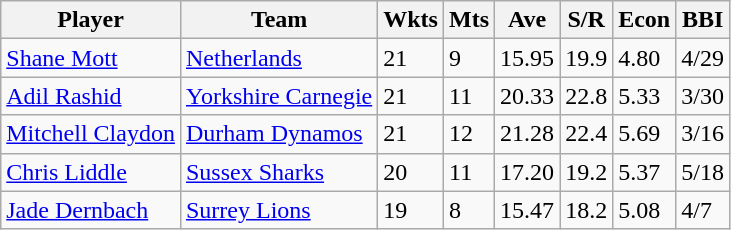<table class="wikitable">
<tr>
<th>Player</th>
<th>Team</th>
<th>Wkts</th>
<th>Mts</th>
<th>Ave</th>
<th>S/R</th>
<th>Econ</th>
<th>BBI</th>
</tr>
<tr>
<td><a href='#'>Shane Mott</a></td>
<td><a href='#'>Netherlands</a></td>
<td>21</td>
<td>9</td>
<td>15.95</td>
<td>19.9</td>
<td>4.80</td>
<td>4/29</td>
</tr>
<tr>
<td><a href='#'>Adil Rashid</a></td>
<td><a href='#'>Yorkshire Carnegie</a></td>
<td>21</td>
<td>11</td>
<td>20.33</td>
<td>22.8</td>
<td>5.33</td>
<td>3/30</td>
</tr>
<tr>
<td><a href='#'>Mitchell Claydon</a></td>
<td><a href='#'>Durham Dynamos</a></td>
<td>21</td>
<td>12</td>
<td>21.28</td>
<td>22.4</td>
<td>5.69</td>
<td>3/16</td>
</tr>
<tr>
<td><a href='#'>Chris Liddle</a></td>
<td><a href='#'>Sussex Sharks</a></td>
<td>20</td>
<td>11</td>
<td>17.20</td>
<td>19.2</td>
<td>5.37</td>
<td>5/18</td>
</tr>
<tr>
<td><a href='#'>Jade Dernbach</a></td>
<td><a href='#'>Surrey Lions</a></td>
<td>19</td>
<td>8</td>
<td>15.47</td>
<td>18.2</td>
<td>5.08</td>
<td>4/7</td>
</tr>
</table>
